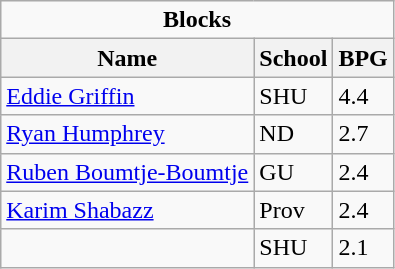<table class="wikitable">
<tr>
<td colspan=3 style="text-align:center;"><strong>Blocks</strong></td>
</tr>
<tr>
<th>Name</th>
<th>School</th>
<th>BPG</th>
</tr>
<tr>
<td><a href='#'>Eddie Griffin</a></td>
<td>SHU</td>
<td>4.4</td>
</tr>
<tr>
<td><a href='#'>Ryan Humphrey</a></td>
<td>ND</td>
<td>2.7</td>
</tr>
<tr>
<td><a href='#'>Ruben Boumtje-Boumtje</a></td>
<td>GU</td>
<td>2.4</td>
</tr>
<tr>
<td><a href='#'>Karim Shabazz</a></td>
<td>Prov</td>
<td>2.4</td>
</tr>
<tr>
<td></td>
<td>SHU</td>
<td>2.1</td>
</tr>
</table>
